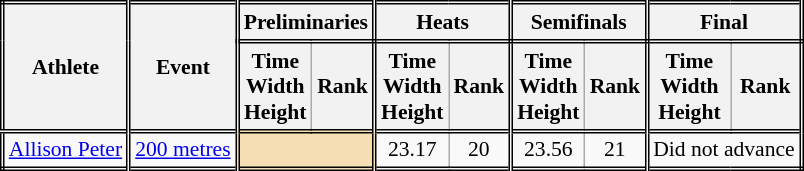<table class=wikitable style="font-size:90%; border: double;">
<tr>
<th rowspan="2" style="border-right:double">Athlete</th>
<th rowspan="2" style="border-right:double">Event</th>
<th colspan="2" style="border-right:double; border-bottom:double;">Preliminaries</th>
<th colspan="2" style="border-right:double; border-bottom:double;">Heats</th>
<th colspan="2" style="border-right:double; border-bottom:double;">Semifinals</th>
<th colspan="2" style="border-right:double; border-bottom:double;">Final</th>
</tr>
<tr>
<th>Time<br>Width<br>Height</th>
<th style="border-right:double">Rank</th>
<th>Time<br>Width<br>Height</th>
<th style="border-right:double">Rank</th>
<th>Time<br>Width<br>Height</th>
<th style="border-right:double">Rank</th>
<th>Time<br>Width<br>Height</th>
<th style="border-right:double">Rank</th>
</tr>
<tr style="border-top: double;">
<td style="border-right:double"><a href='#'>Allison Peter</a></td>
<td style="border-right:double"><a href='#'>200 metres</a></td>
<td style="border-right:double" colspan= 2 bgcolor="wheat"></td>
<td align=center>23.17</td>
<td align=center style="border-right:double">20</td>
<td align=center>23.56</td>
<td align=center style="border-right:double">21</td>
<td colspan="2" align=center>Did not advance</td>
</tr>
</table>
